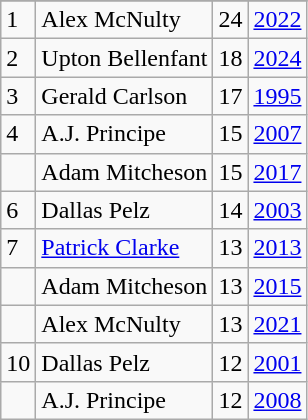<table class="wikitable">
<tr>
</tr>
<tr>
<td>1</td>
<td>Alex McNulty</td>
<td>24</td>
<td><a href='#'>2022</a></td>
</tr>
<tr>
<td>2</td>
<td>Upton Bellenfant</td>
<td>18</td>
<td><a href='#'>2024</a></td>
</tr>
<tr>
<td>3</td>
<td>Gerald Carlson</td>
<td>17</td>
<td><a href='#'>1995</a></td>
</tr>
<tr>
<td>4</td>
<td>A.J. Principe</td>
<td>15</td>
<td><a href='#'>2007</a></td>
</tr>
<tr>
<td></td>
<td>Adam Mitcheson</td>
<td>15</td>
<td><a href='#'>2017</a></td>
</tr>
<tr>
<td>6</td>
<td>Dallas Pelz</td>
<td>14</td>
<td><a href='#'>2003</a></td>
</tr>
<tr>
<td>7</td>
<td><a href='#'>Patrick Clarke</a></td>
<td>13</td>
<td><a href='#'>2013</a></td>
</tr>
<tr>
<td></td>
<td>Adam Mitcheson</td>
<td>13</td>
<td><a href='#'>2015</a></td>
</tr>
<tr>
<td></td>
<td>Alex McNulty</td>
<td>13</td>
<td><a href='#'>2021</a></td>
</tr>
<tr>
<td>10</td>
<td>Dallas Pelz</td>
<td>12</td>
<td><a href='#'>2001</a></td>
</tr>
<tr>
<td></td>
<td>A.J. Principe</td>
<td>12</td>
<td><a href='#'>2008</a></td>
</tr>
</table>
